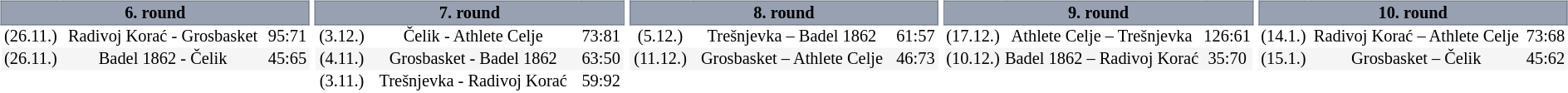<table width=100%>
<tr>
<td width=20% valign="top"><br><table border=0 cellspacing=0 cellpadding=1em style="font-size: 85%; border-collapse: collapse;" width=100%>
<tr>
<td colspan=5 bgcolor=#98A1B2 style="text-align: center; border:1px solid #7A8392;"><span><strong>6. round</strong></span></td>
</tr>
<tr align=center bgcolor=#FFFFFF>
<td>(26.11.)</td>
<td>Radivoj Korać - Grosbasket</td>
<td>95:71</td>
</tr>
<tr align=center bgcolor=#f5f5f5>
<td>(26.11.)</td>
<td>Badel 1862 - Čelik</td>
<td>45:65</td>
</tr>
</table>
</td>
<td width=20% valign="top"><br><table border=0 cellspacing=0 cellpadding=1em style="font-size: 85%; border-collapse: collapse;" width=100%>
<tr>
<td colspan=5 bgcolor=#98A1B2 style="text-align: center; border:1px solid #7A8392;"><span><strong>7. round</strong></span></td>
</tr>
<tr align=center bgcolor=#FFFFFF>
<td>(3.12.)</td>
<td>Čelik - Athlete Celje</td>
<td>73:81</td>
</tr>
<tr align=center bgcolor=#f5f5f5>
<td>(4.11.)</td>
<td>Grosbasket - Badel 1862</td>
<td>63:50</td>
</tr>
<tr align=center bgcolor=#FFFFFF>
<td>(3.11.)</td>
<td>Trešnjevka - Radivoj Korać</td>
<td>59:92</td>
</tr>
</table>
</td>
<td width=20% valign="top"><br><table border=0 cellspacing=0 cellpadding=1em style="font-size: 85%; border-collapse: collapse;" width=100%>
<tr>
<td colspan=5 bgcolor=#98A1B2 style="text-align: center; border:1px solid #7A8392;"><span><strong>8. round</strong></span></td>
</tr>
<tr align=center bgcolor=#FFFFFF>
<td>(5.12.)</td>
<td>Trešnjevka – Badel 1862</td>
<td>61:57</td>
</tr>
<tr align=center bgcolor=#f5f5f5>
<td>(11.12.)</td>
<td>Grosbasket – Athlete Celje</td>
<td>46:73</td>
</tr>
</table>
</td>
<td width=20% valign="top"><br><table border=0 cellspacing=0 cellpadding=1em style="font-size: 85%; border-collapse: collapse;" width=100%>
<tr>
<td colspan=5 bgcolor=#98A1B2 style="text-align: center; border:1px solid #7A8392;"><span><strong>9. round</strong></span></td>
</tr>
<tr align=center bgcolor=#FFFFFF>
<td>(17.12.)</td>
<td>Athlete Celje – Trešnjevka</td>
<td>126:61</td>
</tr>
<tr align=center bgcolor=#f5f5f5>
<td>(10.12.)</td>
<td>Badel 1862 – Radivoj Korać</td>
<td>35:70</td>
</tr>
</table>
</td>
<td width=20% valign="top"><br><table border=0 cellspacing=0 cellpadding=1em style="font-size: 85%; border-collapse: collapse;" width=100%>
<tr>
<td colspan=5 bgcolor=#98A1B2 style="text-align: center; border:1px solid #7A8392;"><span><strong>10. round</strong></span></td>
</tr>
<tr align=center bgcolor=#FFFFFF>
<td>(14.1.)</td>
<td>Radivoj Korać – Athlete Celje</td>
<td>73:68</td>
</tr>
<tr align=center bgcolor=#f5f5f5>
<td>(15.1.)</td>
<td>Grosbasket – Čelik</td>
<td>45:62</td>
</tr>
</table>
</td>
</tr>
</table>
